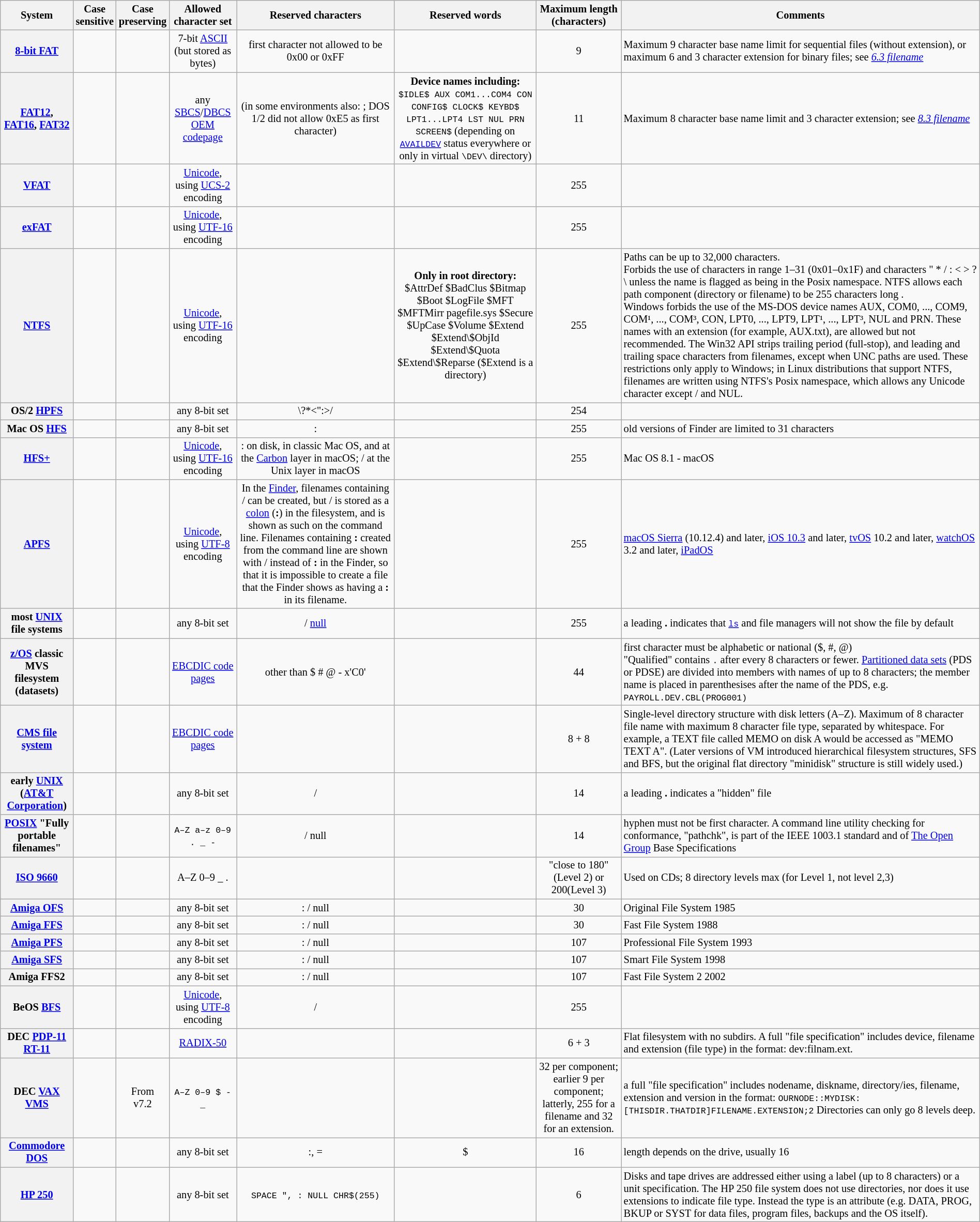<table class="wikitable sortable" style="font-size: 85%; text-align: center; width: 100%;">
<tr>
<th>System</th>
<th>Case<br>sensitive</th>
<th>Case<br>preserving</th>
<th>Allowed character set</th>
<th>Reserved characters</th>
<th>Reserved words</th>
<th>Maximum length (characters)</th>
<th>Comments</th>
</tr>
<tr>
<th><a href='#'>8-bit FAT</a></th>
<td></td>
<td></td>
<td>7-bit <a href='#'>ASCII</a> (but stored as bytes)</td>
<td>first character not allowed to be 0x00 or 0xFF</td>
<td></td>
<td>9</td>
<td align=left>Maximum 9 character base name limit for sequential files (without extension), or maximum 6 and 3 character extension for binary files; see <em><a href='#'>6.3 filename</a></em></td>
</tr>
<tr>
<th><a href='#'>FAT12</a>, <a href='#'>FAT16</a>, <a href='#'>FAT32</a></th>
<td></td>
<td></td>
<td>any <a href='#'>SBCS</a>/<a href='#'>DBCS</a> <a href='#'>OEM codepage</a></td>
<td> (in some environments also: ; DOS 1/2 did not allow 0xE5 as first character)</td>
<td><strong>Device names including:</strong> <code>$IDLE$ AUX COM1...COM4 CON CONFIG$ CLOCK$ KEYBD$ LPT1...LPT4 LST NUL PRN SCREEN$</code> (depending on <code><a href='#'>AVAILDEV</a></code> status everywhere or only in virtual <code>\DEV\</code> directory)</td>
<td>11</td>
<td align=left>Maximum 8 character base name limit and 3 character extension; see <em><a href='#'>8.3 filename</a></em></td>
</tr>
<tr>
<th><a href='#'>VFAT</a></th>
<td></td>
<td></td>
<td><a href='#'>Unicode</a>, using <a href='#'>UCS-2</a> encoding</td>
<td></td>
<td></td>
<td>255</td>
<td align=left></td>
</tr>
<tr>
<th><a href='#'>exFAT</a></th>
<td></td>
<td></td>
<td><a href='#'>Unicode</a>, using <a href='#'>UTF-16</a> encoding</td>
<td></td>
<td></td>
<td>255</td>
<td align=left></td>
</tr>
<tr>
<th><a href='#'>NTFS</a></th>
<td></td>
<td></td>
<td><a href='#'>Unicode</a>, using <a href='#'>UTF-16</a> encoding</td>
<td></td>
<td><strong>Only in root directory:</strong> $AttrDef $BadClus $Bitmap $Boot $LogFile $MFT $MFTMirr pagefile.sys $Secure $UpCase $Volume $Extend $Extend\$ObjId $Extend\$Quota $Extend\$Reparse ($Extend is a directory)</td>
<td>255</td>
<td align=left>Paths can be up to 32,000 characters.<br>Forbids the use of characters in range 1–31 (0x01–0x1F) and characters " * / : < > ? \  unless the name is flagged as being in the Posix namespace. NTFS allows each path component (directory or filename) to be 255 characters long .<br>Windows forbids the use of the MS-DOS device names AUX, COM0, ..., COM9, COM¹, ..., COM³, CON, LPT0, ..., LPT9, LPT¹, ..., LPT³, NUL and PRN. These names with an extension (for example, AUX.txt), are allowed but not recommended. The Win32 API strips trailing period (full-stop), and leading and trailing space characters from filenames, except when UNC paths are used. These restrictions only apply to Windows; in Linux distributions that support NTFS, filenames are written using NTFS's Posix namespace, which allows any Unicode character except / and NUL.
</td>
</tr>
<tr>
<th>OS/2 <a href='#'>HPFS</a></th>
<td></td>
<td></td>
<td>any 8-bit set</td>
<td>\?*<":>/</td>
<td></td>
<td>254</td>
<td align=left></td>
</tr>
<tr>
<th>Mac OS <a href='#'>HFS</a></th>
<td></td>
<td></td>
<td>any 8-bit set</td>
<td>:</td>
<td></td>
<td>255</td>
<td align=left>old versions of Finder are limited to 31 characters</td>
</tr>
<tr>
<th><a href='#'>HFS+</a></th>
<td></td>
<td></td>
<td><a href='#'>Unicode</a>, using <a href='#'>UTF-16</a> encoding</td>
<td>: on disk, in classic Mac OS, and at the <a href='#'>Carbon</a> layer in macOS; / at the Unix layer in macOS</td>
<td></td>
<td>255</td>
<td align=left>Mac OS 8.1 - macOS</td>
</tr>
<tr>
<th><a href='#'>APFS</a></th>
<td></td>
<td></td>
<td><a href='#'>Unicode</a>, using <a href='#'>UTF-8</a> encoding</td>
<td>In the <a href='#'>Finder</a>, filenames containing / can be created, but / is stored as a <a href='#'>colon</a> (<strong>:</strong>) in the filesystem, and is shown as such on the command line. Filenames containing <strong>:</strong> created from the command line are shown with / instead of <strong>:</strong> in the Finder, so that it is impossible to create a file that the Finder shows as having a <strong>:</strong> in its filename.</td>
<td></td>
<td>255</td>
<td align=left><a href='#'>macOS Sierra</a> (10.12.4) and later, <a href='#'>iOS 10.3</a> and later, <a href='#'>tvOS</a> 10.2 and later, <a href='#'>watchOS</a> 3.2 and later, <a href='#'>iPadOS</a></td>
</tr>
<tr>
<th>most <a href='#'>UNIX</a> file systems</th>
<td></td>
<td></td>
<td>any 8-bit set</td>
<td>/ <a href='#'>null</a></td>
<td></td>
<td>255</td>
<td align=left>a leading <strong>.</strong> indicates that <code><a href='#'>ls</a></code> and file managers will not show the file by default</td>
</tr>
<tr>
<th><a href='#'>z/OS</a> classic MVS filesystem (datasets)</th>
<td></td>
<td></td>
<td><a href='#'>EBCDIC code pages</a></td>
<td>other than $ # @ - x'C0'</td>
<td></td>
<td>44</td>
<td align=left>first character must be alphabetic or national ($, #, @)<br>"Qualified" contains <code>.</code> after every 8 characters or fewer. <a href='#'>Partitioned data sets</a> (PDS or PDSE) are divided into members with names of up to 8 characters; the member name is placed in parenthesises after the name of the PDS, e.g. <code>PAYROLL.DEV.CBL(PROG001)</code></td>
</tr>
<tr>
<th><a href='#'>CMS file system</a></th>
<td></td>
<td></td>
<td><a href='#'>EBCDIC code pages</a></td>
<td></td>
<td></td>
<td>8 + 8</td>
<td align=left>Single-level directory structure with disk letters (A–Z). Maximum of 8 character file name with maximum 8 character file type, separated by whitespace. For example, a TEXT file called MEMO on disk A would be accessed as "MEMO TEXT A". (Later versions of VM introduced hierarchical filesystem structures, SFS and BFS, but the original flat directory "minidisk" structure is still widely used.)</td>
</tr>
<tr>
<th>early <a href='#'>UNIX</a> (<a href='#'>AT&T Corporation</a>)</th>
<td></td>
<td></td>
<td>any 8-bit set</td>
<td>/</td>
<td></td>
<td>14</td>
<td align=left>a leading <strong>.</strong> indicates a "hidden" file</td>
</tr>
<tr>
<th><a href='#'>POSIX</a> "Fully portable filenames"</th>
<td></td>
<td></td>
<td><code>A–Z a–z 0–9 . _ -</code></td>
<td>/ null</td>
<td></td>
<td>14</td>
<td align=left>hyphen must not be first character. A command line utility checking for conformance, "pathchk", is part of the IEEE 1003.1 standard and of <a href='#'>The Open Group</a> Base Specifications</td>
</tr>
<tr>
<th><a href='#'>ISO 9660</a></th>
<td></td>
<td></td>
<td>A–Z 0–9 _ .</td>
<td></td>
<td></td>
<td>"close to 180"(Level 2) or 200(Level 3)</td>
<td align=left>Used on CDs; 8 directory levels max (for Level 1, not level 2,3)</td>
</tr>
<tr>
<th><a href='#'>Amiga OFS</a></th>
<td></td>
<td></td>
<td>any 8-bit set</td>
<td>: / null</td>
<td></td>
<td>30</td>
<td align=left>Original File System 1985</td>
</tr>
<tr>
<th><a href='#'>Amiga FFS</a></th>
<td></td>
<td></td>
<td>any 8-bit set</td>
<td>: / null</td>
<td></td>
<td>30</td>
<td align=left>Fast File System 1988</td>
</tr>
<tr>
<th><a href='#'>Amiga PFS</a></th>
<td></td>
<td></td>
<td>any 8-bit set</td>
<td>: / null</td>
<td></td>
<td>107</td>
<td align=left>Professional File System 1993</td>
</tr>
<tr>
<th><a href='#'>Amiga SFS</a></th>
<td></td>
<td></td>
<td>any 8-bit set</td>
<td>: / null</td>
<td></td>
<td>107</td>
<td align=left>Smart File System 1998</td>
</tr>
<tr>
<th>Amiga FFS2</th>
<td></td>
<td></td>
<td>any 8-bit set</td>
<td>: / null</td>
<td></td>
<td>107</td>
<td align=left>Fast File System 2 2002</td>
</tr>
<tr>
<th>BeOS <a href='#'>BFS</a></th>
<td></td>
<td></td>
<td><a href='#'>Unicode</a>, using <a href='#'>UTF-8</a> encoding</td>
<td>/</td>
<td></td>
<td>255</td>
<td align=left></td>
</tr>
<tr>
<th>DEC <a href='#'>PDP-11</a> <a href='#'>RT-11</a></th>
<td></td>
<td></td>
<td><a href='#'>RADIX-50</a></td>
<td></td>
<td></td>
<td>6 + 3</td>
<td align=left>Flat filesystem with no subdirs. A full "file specification" includes device, filename and extension (file type) in the format: dev:filnam.ext.</td>
</tr>
<tr>
<th>DEC <a href='#'>VAX</a> <a href='#'>VMS</a></th>
<td></td>
<td>From<br>v7.2</td>
<td><code>A–Z 0–9 $ - _</code></td>
<td></td>
<td></td>
<td>32 per component; earlier 9 per component; latterly, 255 for a filename and 32 for an extension.</td>
<td align=left>a full "file specification" includes nodename, diskname, directory/ies, filename, extension and version in the format: <code>OURNODE::MYDISK:[THISDIR.THATDIR]FILENAME.EXTENSION;2</code> Directories can only go 8 levels deep.</td>
</tr>
<tr>
<th><a href='#'>Commodore DOS</a></th>
<td></td>
<td></td>
<td>any 8-bit set</td>
<td>:, =</td>
<td>$</td>
<td>16</td>
<td align=left>length depends on the drive, usually 16</td>
</tr>
<tr>
<th><a href='#'>HP 250</a></th>
<td></td>
<td></td>
<td>any 8-bit set</td>
<td><code>SPACE ", : NULL CHR$(255)</code></td>
<td></td>
<td>6</td>
<td align=left>Disks and tape drives are addressed either using a label (up to 8 characters) or a unit specification. The HP 250 file system does not use directories, nor does it use extensions to indicate file type. Instead the type is an attribute (e.g. DATA, PROG, BKUP or SYST for data files, program files, backups and the OS itself).</td>
</tr>
</table>
